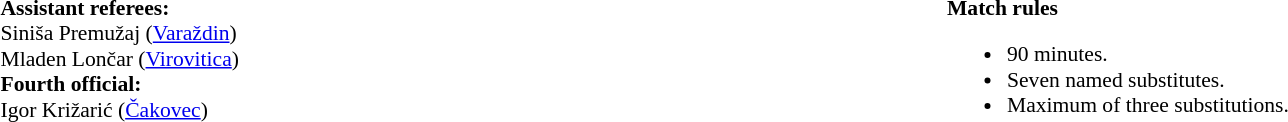<table style="width:100%; font-size:90%;">
<tr>
<td style="width:50%; vertical-align:top;"><br><strong>Assistant referees:</strong>
<br>Siniša Premužaj (<a href='#'>Varaždin</a>)
<br>Mladen Lončar (<a href='#'>Virovitica</a>)
<br><strong>Fourth official:</strong>
<br>Igor Križarić (<a href='#'>Čakovec</a>)</td>
<td style="width:60%; vertical-align:top;"><br><strong>Match rules</strong><ul><li>90 minutes.</li><li>Seven named substitutes.</li><li>Maximum of three substitutions.</li></ul></td>
</tr>
</table>
